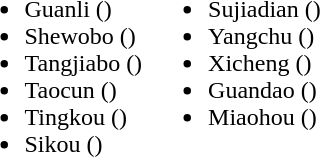<table>
<tr>
<td valign="top"><br><ul><li>Guanli ()</li><li>Shewobo ()</li><li>Tangjiabo ()</li><li>Taocun ()</li><li>Tingkou ()</li><li>Sikou ()</li></ul></td>
<td valign="top"><br><ul><li>Sujiadian ()</li><li>Yangchu ()</li><li>Xicheng ()</li><li>Guandao ()</li><li>Miaohou ()</li></ul></td>
</tr>
</table>
